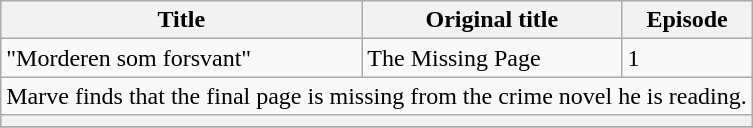<table class="wikitable">
<tr>
<th>Title</th>
<th>Original title</th>
<th>Episode</th>
</tr>
<tr>
<td>"Morderen som forsvant"</td>
<td>The Missing Page</td>
<td>1</td>
</tr>
<tr>
<td colspan="6">Marve finds that the final page is missing from the crime novel he is reading.</td>
</tr>
<tr>
<td colspan="6" bgcolor="#f2f2f2"></td>
</tr>
<tr>
</tr>
</table>
